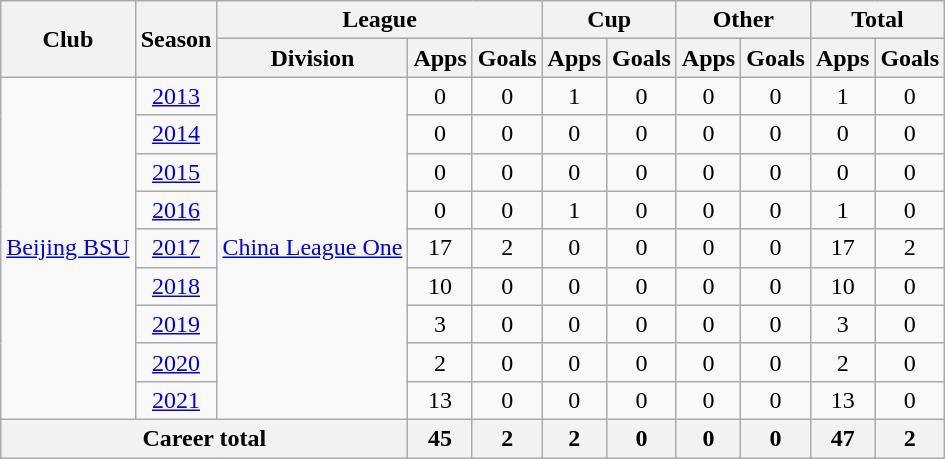<table class="wikitable" style="text-align: center">
<tr>
<th rowspan="2">Club</th>
<th rowspan="2">Season</th>
<th colspan="3">League</th>
<th colspan="2">Cup</th>
<th colspan="2">Other</th>
<th colspan="2">Total</th>
</tr>
<tr>
<th>Division</th>
<th>Apps</th>
<th>Goals</th>
<th>Apps</th>
<th>Goals</th>
<th>Apps</th>
<th>Goals</th>
<th>Apps</th>
<th>Goals</th>
</tr>
<tr>
<td rowspan="9"><a href='#'>Beijing BSU</a></td>
<td><a href='#'>2013</a></td>
<td rowspan="9"><a href='#'>China League One</a></td>
<td>0</td>
<td>0</td>
<td>1</td>
<td>0</td>
<td>0</td>
<td>0</td>
<td>1</td>
<td>0</td>
</tr>
<tr>
<td><a href='#'>2014</a></td>
<td>0</td>
<td>0</td>
<td>0</td>
<td>0</td>
<td>0</td>
<td>0</td>
<td>0</td>
<td>0</td>
</tr>
<tr>
<td><a href='#'>2015</a></td>
<td>0</td>
<td>0</td>
<td>0</td>
<td>0</td>
<td>0</td>
<td>0</td>
<td>0</td>
<td>0</td>
</tr>
<tr>
<td><a href='#'>2016</a></td>
<td>0</td>
<td>0</td>
<td>1</td>
<td>0</td>
<td>0</td>
<td>0</td>
<td>1</td>
<td>0</td>
</tr>
<tr>
<td><a href='#'>2017</a></td>
<td>17</td>
<td>2</td>
<td>0</td>
<td>0</td>
<td>0</td>
<td>0</td>
<td>17</td>
<td>2</td>
</tr>
<tr>
<td><a href='#'>2018</a></td>
<td>10</td>
<td>0</td>
<td>0</td>
<td>0</td>
<td>0</td>
<td>0</td>
<td>10</td>
<td>0</td>
</tr>
<tr>
<td><a href='#'>2019</a></td>
<td>3</td>
<td>0</td>
<td>0</td>
<td>0</td>
<td>0</td>
<td>0</td>
<td>3</td>
<td>0</td>
</tr>
<tr>
<td><a href='#'>2020</a></td>
<td>2</td>
<td>0</td>
<td>0</td>
<td>0</td>
<td>0</td>
<td>0</td>
<td>2</td>
<td>0</td>
</tr>
<tr>
<td><a href='#'>2021</a></td>
<td>13</td>
<td>0</td>
<td>0</td>
<td>0</td>
<td>0</td>
<td>0</td>
<td>13</td>
<td>0</td>
</tr>
<tr>
<th colspan=3>Career total</th>
<th>45</th>
<th>2</th>
<th>2</th>
<th>0</th>
<th>0</th>
<th>0</th>
<th>47</th>
<th>2</th>
</tr>
</table>
